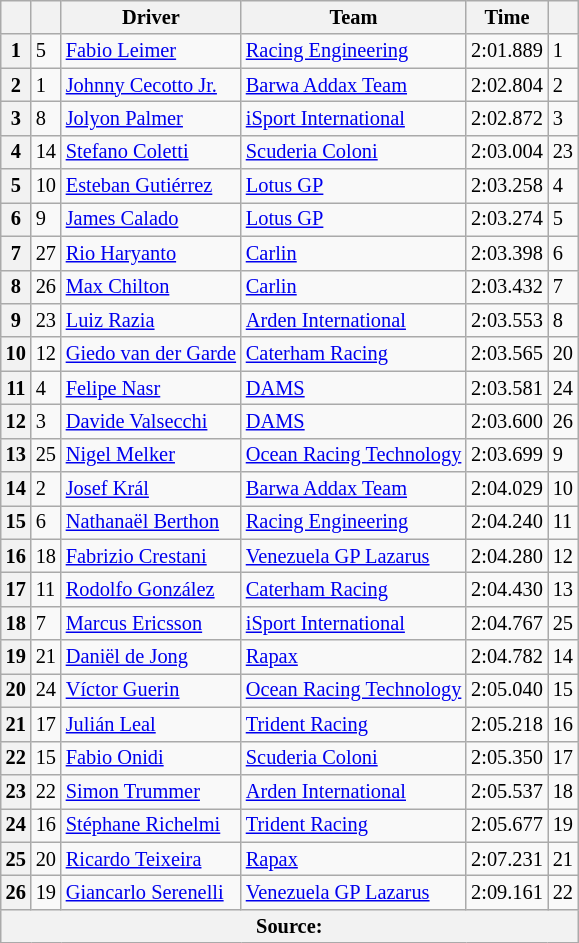<table class="wikitable" style="font-size:85%">
<tr>
<th></th>
<th></th>
<th>Driver</th>
<th>Team</th>
<th>Time</th>
<th></th>
</tr>
<tr>
<th>1</th>
<td>5</td>
<td> <a href='#'>Fabio Leimer</a></td>
<td><a href='#'>Racing Engineering</a></td>
<td>2:01.889</td>
<td>1</td>
</tr>
<tr>
<th>2</th>
<td>1</td>
<td> <a href='#'>Johnny Cecotto Jr.</a></td>
<td><a href='#'>Barwa Addax Team</a></td>
<td>2:02.804</td>
<td>2</td>
</tr>
<tr>
<th>3</th>
<td>8</td>
<td> <a href='#'>Jolyon Palmer</a></td>
<td><a href='#'>iSport International</a></td>
<td>2:02.872</td>
<td>3</td>
</tr>
<tr>
<th>4</th>
<td>14</td>
<td> <a href='#'>Stefano Coletti</a></td>
<td><a href='#'>Scuderia Coloni</a></td>
<td>2:03.004</td>
<td>23</td>
</tr>
<tr>
<th>5</th>
<td>10</td>
<td> <a href='#'>Esteban Gutiérrez</a></td>
<td><a href='#'>Lotus GP</a></td>
<td>2:03.258</td>
<td>4</td>
</tr>
<tr>
<th>6</th>
<td>9</td>
<td> <a href='#'>James Calado</a></td>
<td><a href='#'>Lotus GP</a></td>
<td>2:03.274</td>
<td>5</td>
</tr>
<tr>
<th>7</th>
<td>27</td>
<td> <a href='#'>Rio Haryanto</a></td>
<td><a href='#'>Carlin</a></td>
<td>2:03.398</td>
<td>6</td>
</tr>
<tr>
<th>8</th>
<td>26</td>
<td> <a href='#'>Max Chilton</a></td>
<td><a href='#'>Carlin</a></td>
<td>2:03.432</td>
<td>7</td>
</tr>
<tr>
<th>9</th>
<td>23</td>
<td> <a href='#'>Luiz Razia</a></td>
<td><a href='#'>Arden International</a></td>
<td>2:03.553</td>
<td>8</td>
</tr>
<tr>
<th>10</th>
<td>12</td>
<td> <a href='#'>Giedo van der Garde</a></td>
<td><a href='#'>Caterham Racing</a></td>
<td>2:03.565</td>
<td>20</td>
</tr>
<tr>
<th>11</th>
<td>4</td>
<td> <a href='#'>Felipe Nasr</a></td>
<td><a href='#'>DAMS</a></td>
<td>2:03.581</td>
<td>24</td>
</tr>
<tr>
<th>12</th>
<td>3</td>
<td> <a href='#'>Davide Valsecchi</a></td>
<td><a href='#'>DAMS</a></td>
<td>2:03.600</td>
<td>26</td>
</tr>
<tr>
<th>13</th>
<td>25</td>
<td> <a href='#'>Nigel Melker</a></td>
<td><a href='#'>Ocean Racing Technology</a></td>
<td>2:03.699</td>
<td>9</td>
</tr>
<tr>
<th>14</th>
<td>2</td>
<td> <a href='#'>Josef Král</a></td>
<td><a href='#'>Barwa Addax Team</a></td>
<td>2:04.029</td>
<td>10</td>
</tr>
<tr>
<th>15</th>
<td>6</td>
<td> <a href='#'>Nathanaël Berthon</a></td>
<td><a href='#'>Racing Engineering</a></td>
<td>2:04.240</td>
<td>11</td>
</tr>
<tr>
<th>16</th>
<td>18</td>
<td> <a href='#'>Fabrizio Crestani</a></td>
<td><a href='#'>Venezuela GP Lazarus</a></td>
<td>2:04.280</td>
<td>12</td>
</tr>
<tr>
<th>17</th>
<td>11</td>
<td> <a href='#'>Rodolfo González</a></td>
<td><a href='#'>Caterham Racing</a></td>
<td>2:04.430</td>
<td>13</td>
</tr>
<tr>
<th>18</th>
<td>7</td>
<td> <a href='#'>Marcus Ericsson</a></td>
<td><a href='#'>iSport International</a></td>
<td>2:04.767</td>
<td>25</td>
</tr>
<tr>
<th>19</th>
<td>21</td>
<td> <a href='#'>Daniël de Jong</a></td>
<td><a href='#'>Rapax</a></td>
<td>2:04.782</td>
<td>14</td>
</tr>
<tr>
<th>20</th>
<td>24</td>
<td> <a href='#'>Víctor Guerin</a></td>
<td><a href='#'>Ocean Racing Technology</a></td>
<td>2:05.040</td>
<td>15</td>
</tr>
<tr>
<th>21</th>
<td>17</td>
<td> <a href='#'>Julián Leal</a></td>
<td><a href='#'>Trident Racing</a></td>
<td>2:05.218</td>
<td>16</td>
</tr>
<tr>
<th>22</th>
<td>15</td>
<td> <a href='#'>Fabio Onidi</a></td>
<td><a href='#'>Scuderia Coloni</a></td>
<td>2:05.350</td>
<td>17</td>
</tr>
<tr>
<th>23</th>
<td>22</td>
<td> <a href='#'>Simon Trummer</a></td>
<td><a href='#'>Arden International</a></td>
<td>2:05.537</td>
<td>18</td>
</tr>
<tr>
<th>24</th>
<td>16</td>
<td> <a href='#'>Stéphane Richelmi</a></td>
<td><a href='#'>Trident Racing</a></td>
<td>2:05.677</td>
<td>19</td>
</tr>
<tr>
<th>25</th>
<td>20</td>
<td> <a href='#'>Ricardo Teixeira</a></td>
<td><a href='#'>Rapax</a></td>
<td>2:07.231</td>
<td>21</td>
</tr>
<tr>
<th>26</th>
<td>19</td>
<td> <a href='#'>Giancarlo Serenelli</a></td>
<td><a href='#'>Venezuela GP Lazarus</a></td>
<td>2:09.161</td>
<td>22</td>
</tr>
<tr>
<th colspan="6" align="center">Source:</th>
</tr>
</table>
